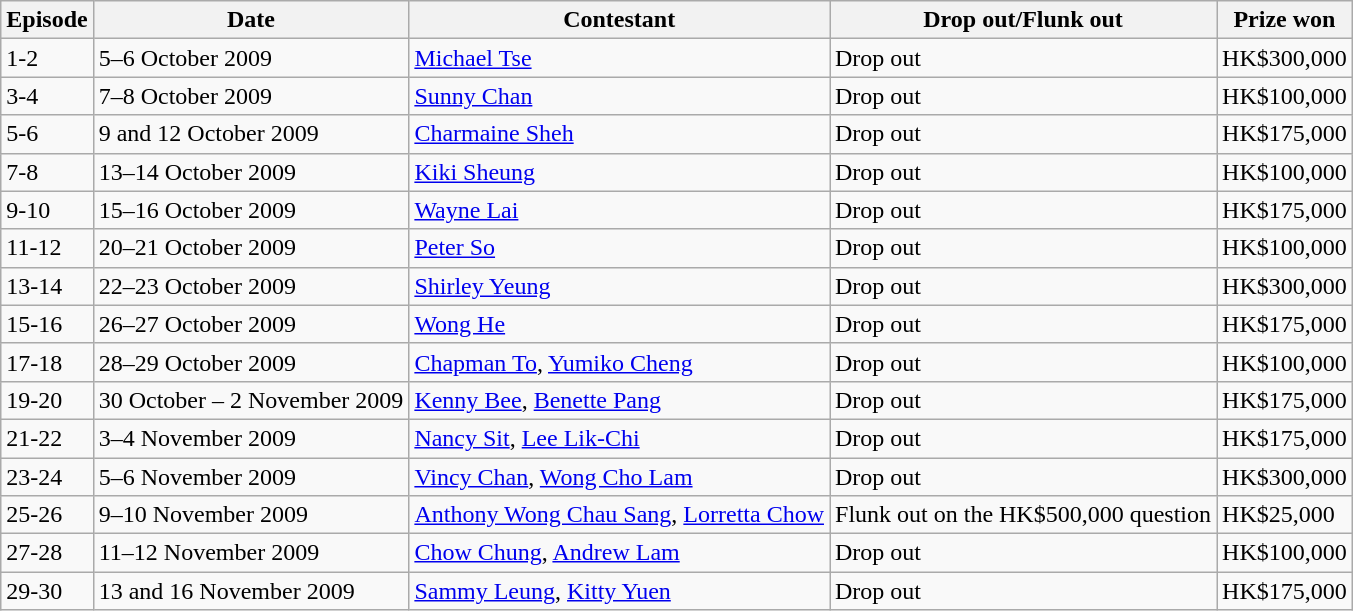<table class="wikitable">
<tr>
<th>Episode</th>
<th>Date</th>
<th>Contestant</th>
<th>Drop out/Flunk out</th>
<th>Prize won</th>
</tr>
<tr>
<td>1-2</td>
<td>5–6 October 2009</td>
<td><a href='#'>Michael Tse</a></td>
<td>Drop out</td>
<td>HK$300,000</td>
</tr>
<tr>
<td>3-4</td>
<td>7–8 October 2009</td>
<td><a href='#'>Sunny Chan</a></td>
<td>Drop out</td>
<td>HK$100,000</td>
</tr>
<tr>
<td>5-6</td>
<td>9 and 12 October 2009</td>
<td><a href='#'>Charmaine Sheh</a></td>
<td>Drop out</td>
<td>HK$175,000</td>
</tr>
<tr>
<td>7-8</td>
<td>13–14 October 2009</td>
<td><a href='#'>Kiki Sheung</a></td>
<td>Drop out</td>
<td>HK$100,000</td>
</tr>
<tr>
<td>9-10</td>
<td>15–16 October 2009</td>
<td><a href='#'>Wayne Lai</a></td>
<td>Drop out</td>
<td>HK$175,000</td>
</tr>
<tr>
<td>11-12</td>
<td>20–21 October 2009</td>
<td><a href='#'>Peter So</a></td>
<td>Drop out</td>
<td>HK$100,000</td>
</tr>
<tr>
<td>13-14</td>
<td>22–23 October 2009</td>
<td><a href='#'>Shirley Yeung</a></td>
<td>Drop out</td>
<td>HK$300,000</td>
</tr>
<tr>
<td>15-16</td>
<td>26–27 October 2009</td>
<td><a href='#'>Wong He</a></td>
<td>Drop out</td>
<td>HK$175,000</td>
</tr>
<tr>
<td>17-18</td>
<td>28–29 October 2009</td>
<td><a href='#'>Chapman To</a>, <a href='#'>Yumiko Cheng</a></td>
<td>Drop out</td>
<td>HK$100,000</td>
</tr>
<tr>
<td>19-20</td>
<td>30 October – 2 November 2009</td>
<td><a href='#'>Kenny Bee</a>, <a href='#'>Benette Pang</a></td>
<td>Drop out</td>
<td>HK$175,000</td>
</tr>
<tr>
<td>21-22</td>
<td>3–4 November 2009</td>
<td><a href='#'>Nancy Sit</a>, <a href='#'>Lee Lik-Chi</a></td>
<td>Drop out</td>
<td>HK$175,000</td>
</tr>
<tr>
<td>23-24</td>
<td>5–6 November 2009</td>
<td><a href='#'>Vincy Chan</a>, <a href='#'>Wong Cho Lam</a></td>
<td>Drop out</td>
<td>HK$300,000</td>
</tr>
<tr>
<td>25-26</td>
<td>9–10 November 2009</td>
<td><a href='#'>Anthony Wong Chau Sang</a>, <a href='#'>Lorretta Chow</a></td>
<td>Flunk out on the HK$500,000 question</td>
<td>HK$25,000</td>
</tr>
<tr>
<td>27-28</td>
<td>11–12 November 2009</td>
<td><a href='#'>Chow Chung</a>, <a href='#'>Andrew Lam</a></td>
<td>Drop out</td>
<td>HK$100,000</td>
</tr>
<tr>
<td>29-30</td>
<td>13 and 16 November 2009</td>
<td><a href='#'>Sammy Leung</a>, <a href='#'>Kitty Yuen</a></td>
<td>Drop out</td>
<td>HK$175,000</td>
</tr>
</table>
